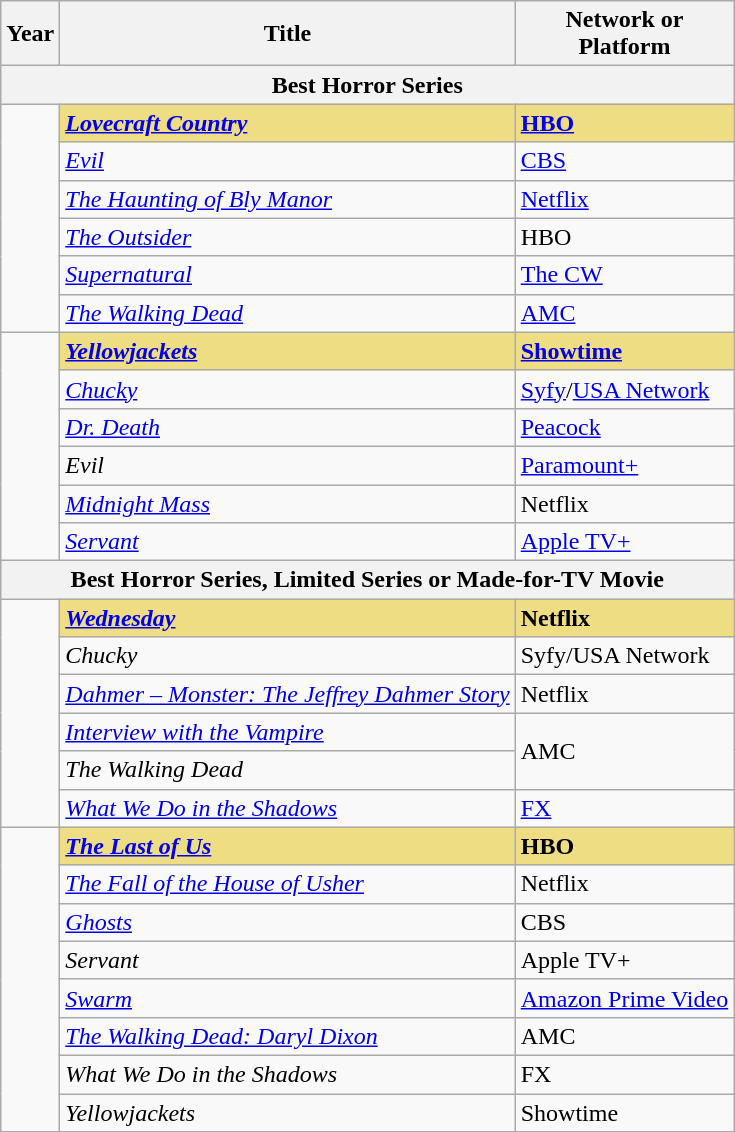<table class="wikitable">
<tr>
<th>Year</th>
<th>Title</th>
<th>Network or<br>Platform</th>
</tr>
<tr>
<th colspan="3">Best Horror Series</th>
</tr>
<tr>
<td rowspan="6"></td>
<td style="background:#EEDD82;"><strong><em><a href='#'>Lovecraft Country</a></em></strong></td>
<td style="background:#EEDD82;"><strong><a href='#'>HBO</a></strong></td>
</tr>
<tr>
<td><em><a href='#'>Evil</a></em></td>
<td><a href='#'>CBS</a></td>
</tr>
<tr>
<td><em><a href='#'>The Haunting of Bly Manor</a></em></td>
<td><a href='#'>Netflix</a></td>
</tr>
<tr>
<td><em><a href='#'>The Outsider</a></em></td>
<td>HBO</td>
</tr>
<tr>
<td><em><a href='#'>Supernatural</a></em></td>
<td><a href='#'>The CW</a></td>
</tr>
<tr>
<td><em><a href='#'>The Walking Dead</a></em></td>
<td><a href='#'>AMC</a></td>
</tr>
<tr>
<td rowspan="6"></td>
<td style="background:#EEDD82"><strong><em><a href='#'>Yellowjackets</a></em></strong></td>
<td style="background:#EEDD82"><strong><a href='#'>Showtime</a></strong></td>
</tr>
<tr>
<td><em><a href='#'>Chucky</a></em></td>
<td><a href='#'>Syfy</a>/<a href='#'>USA Network</a></td>
</tr>
<tr>
<td><em><a href='#'>Dr. Death</a></em></td>
<td><a href='#'>Peacock</a></td>
</tr>
<tr>
<td><em>Evil</em></td>
<td><a href='#'>Paramount+</a></td>
</tr>
<tr>
<td><em><a href='#'>Midnight Mass</a></em></td>
<td>Netflix</td>
</tr>
<tr>
<td><em><a href='#'>Servant</a></em></td>
<td><a href='#'>Apple TV+</a></td>
</tr>
<tr>
<th colspan="3">Best Horror Series, Limited Series or Made-for-TV Movie</th>
</tr>
<tr>
<td rowspan="6"></td>
<td style="background:#EEDD82"><strong><em><a href='#'> Wednesday</a></em></strong></td>
<td style="background:#EEDD82"><strong>Netflix</strong></td>
</tr>
<tr>
<td><em>Chucky</em></td>
<td>Syfy/USA Network</td>
</tr>
<tr>
<td><em><a href='#'>Dahmer – Monster: The Jeffrey Dahmer Story</a></em></td>
<td>Netflix</td>
</tr>
<tr>
<td><em><a href='#'> Interview with the Vampire</a></em></td>
<td rowspan="2">AMC</td>
</tr>
<tr>
<td><em>The Walking Dead</em></td>
</tr>
<tr>
<td><em><a href='#'>What We Do in the Shadows</a></em></td>
<td><a href='#'> FX</a></td>
</tr>
<tr>
<td rowspan="8"></td>
<td style="background:#EEDD82"><strong><em><a href='#'>The Last of Us</a></em></strong></td>
<td style="background:#EEDD82"><strong>HBO</strong></td>
</tr>
<tr>
<td><em><a href='#'>The Fall of the House of Usher</a></em></td>
<td>Netflix</td>
</tr>
<tr>
<td><em><a href='#'>Ghosts</a></em></td>
<td>CBS</td>
</tr>
<tr>
<td><em>Servant</em></td>
<td>Apple TV+</td>
</tr>
<tr>
<td><em><a href='#'>Swarm</a></em></td>
<td><a href='#'>Amazon Prime Video</a></td>
</tr>
<tr>
<td><em><a href='#'>The Walking Dead: Daryl Dixon</a></em></td>
<td>AMC</td>
</tr>
<tr>
<td><em>What We Do in the Shadows</em></td>
<td>FX</td>
</tr>
<tr>
<td><em>Yellowjackets</em></td>
<td>Showtime</td>
</tr>
</table>
